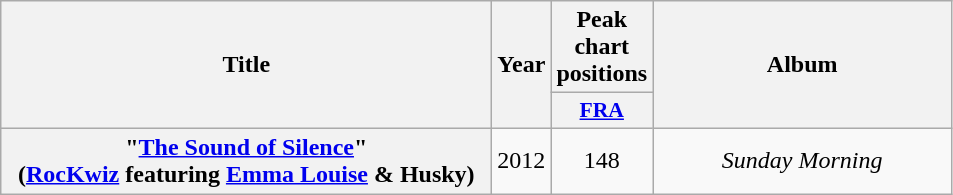<table class="wikitable plainrowheaders" style="text-align:center;">
<tr>
<th scope="col" rowspan="2" style="width:20em;">Title</th>
<th scope="col" rowspan="2">Year</th>
<th scope="col" colspan="1">Peak chart positions</th>
<th scope="col" rowspan="2" style="width:12em;">Album</th>
</tr>
<tr>
<th scope="col" style="width:2.5em;font-size:90%;"><a href='#'>FRA</a><br></th>
</tr>
<tr>
<th scope="row">"<a href='#'>The Sound of Silence</a>"<br><span>(<a href='#'>RocKwiz</a> featuring <a href='#'>Emma Louise</a> & Husky)</span></th>
<td>2012</td>
<td>148</td>
<td><em>Sunday Morning</em></td>
</tr>
</table>
